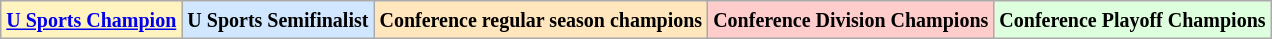<table class="wikitable">
<tr>
<td bgcolor="#FFF3BF"><small><strong><a href='#'>U Sports Champion</a> </strong></small></td>
<td bgcolor="#D0E7FF"><small><strong>U Sports Semifinalist</strong></small></td>
<td bgcolor="#FFE6BD"><small><strong>Conference regular season champions</strong></small></td>
<td bgcolor="#FFCCCC"><small><strong>Conference Division Champions</strong></small></td>
<td bgcolor="#ddffdd"><small><strong>Conference Playoff Champions</strong></small></td>
</tr>
</table>
